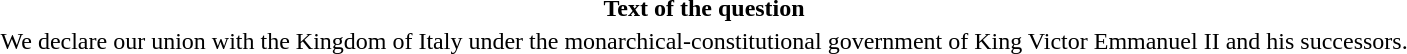<table class="toccolours">
<tr>
<th>Text of the question</th>
</tr>
<tr>
<td>We declare our union with the Kingdom of Italy under the monarchical-constitutional government of King Victor Emmanuel II and his successors.</td>
</tr>
</table>
